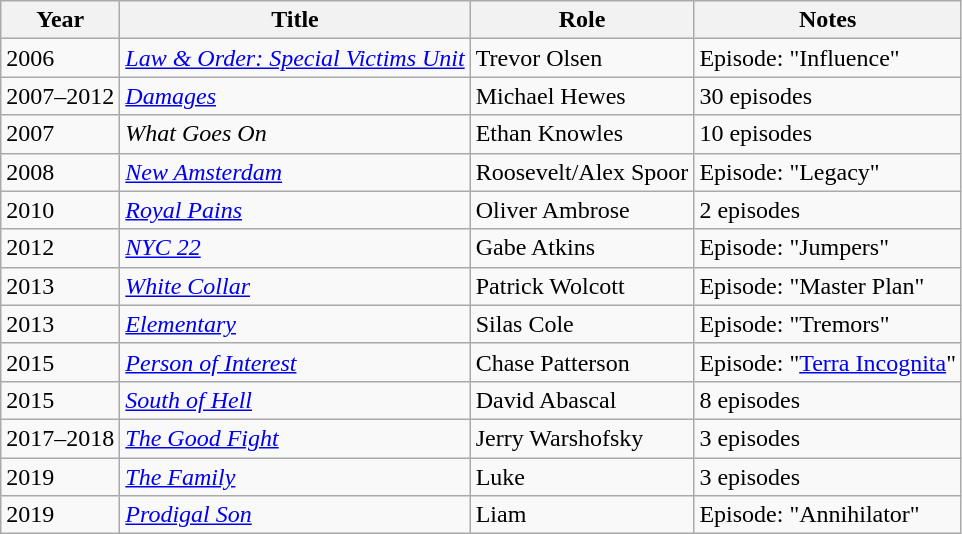<table class="wikitable sortable">
<tr>
<th>Year</th>
<th>Title</th>
<th>Role</th>
<th>Notes</th>
</tr>
<tr>
<td>2006</td>
<td><em><a href='#'>Law & Order: Special Victims Unit</a></em></td>
<td>Trevor Olsen</td>
<td>Episode: "Influence"</td>
</tr>
<tr>
<td>2007–2012</td>
<td><em><a href='#'>Damages</a></em></td>
<td>Michael Hewes</td>
<td>30 episodes</td>
</tr>
<tr>
<td>2007</td>
<td><em>What Goes On</em></td>
<td>Ethan Knowles</td>
<td>10 episodes</td>
</tr>
<tr>
<td>2008</td>
<td><em><a href='#'>New Amsterdam</a></em></td>
<td>Roosevelt/Alex Spoor</td>
<td>Episode: "Legacy"</td>
</tr>
<tr>
<td>2010</td>
<td><em><a href='#'>Royal Pains</a></em></td>
<td>Oliver Ambrose</td>
<td>2 episodes</td>
</tr>
<tr>
<td>2012</td>
<td><em><a href='#'>NYC 22</a></em></td>
<td>Gabe Atkins</td>
<td>Episode: "Jumpers"</td>
</tr>
<tr>
<td>2013</td>
<td><em><a href='#'>White Collar</a></em></td>
<td>Patrick Wolcott</td>
<td>Episode: "Master Plan"</td>
</tr>
<tr>
<td>2013</td>
<td><em><a href='#'>Elementary</a></em></td>
<td>Silas Cole</td>
<td>Episode: "Tremors"</td>
</tr>
<tr>
<td>2015</td>
<td><em><a href='#'>Person of Interest</a></em></td>
<td>Chase Patterson</td>
<td>Episode: "<a href='#'>Terra Incognita</a>"</td>
</tr>
<tr>
<td>2015</td>
<td><em><a href='#'>South of Hell</a></em></td>
<td>David Abascal</td>
<td>8 episodes</td>
</tr>
<tr>
<td>2017–2018</td>
<td><em><a href='#'>The Good Fight</a></em></td>
<td>Jerry Warshofsky</td>
<td>3 episodes</td>
</tr>
<tr>
<td>2019</td>
<td><a href='#'><em>The Family</em></a></td>
<td>Luke</td>
<td>3 episodes</td>
</tr>
<tr>
<td>2019</td>
<td><a href='#'><em>Prodigal Son</em></a></td>
<td>Liam</td>
<td>Episode: "Annihilator"</td>
</tr>
</table>
